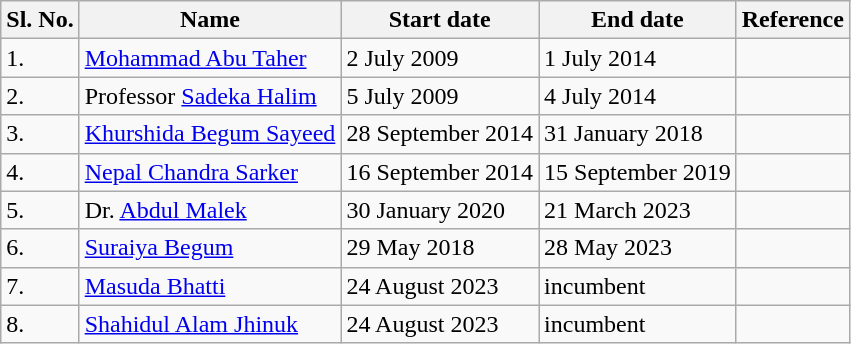<table class="wikitable">
<tr>
<th>Sl. No.</th>
<th>Name</th>
<th>Start date</th>
<th>End date</th>
<th>Reference</th>
</tr>
<tr>
<td>1.</td>
<td><a href='#'>Mohammad Abu Taher</a></td>
<td>2 July 2009</td>
<td>1 July 2014</td>
<td></td>
</tr>
<tr>
<td>2.</td>
<td>Professor <a href='#'>Sadeka Halim</a></td>
<td>5 July 2009</td>
<td>4 July 2014</td>
<td></td>
</tr>
<tr>
<td>3.</td>
<td><a href='#'>Khurshida Begum Sayeed</a></td>
<td>28 September 2014</td>
<td>31 January 2018</td>
<td></td>
</tr>
<tr>
<td>4.</td>
<td><a href='#'>Nepal Chandra Sarker</a></td>
<td>16 September 2014</td>
<td>15 September 2019</td>
<td></td>
</tr>
<tr>
<td>5.</td>
<td>Dr. <a href='#'>Abdul Malek</a></td>
<td>30 January 2020</td>
<td>21 March 2023</td>
<td></td>
</tr>
<tr>
<td>6.</td>
<td><a href='#'>Suraiya Begum</a></td>
<td>29 May 2018</td>
<td>28 May 2023</td>
<td></td>
</tr>
<tr>
<td>7.</td>
<td><a href='#'>Masuda Bhatti</a></td>
<td>24 August 2023</td>
<td>incumbent</td>
<td></td>
</tr>
<tr>
<td>8.</td>
<td><a href='#'>Shahidul Alam Jhinuk</a></td>
<td>24 August 2023</td>
<td>incumbent</td>
<td></td>
</tr>
</table>
